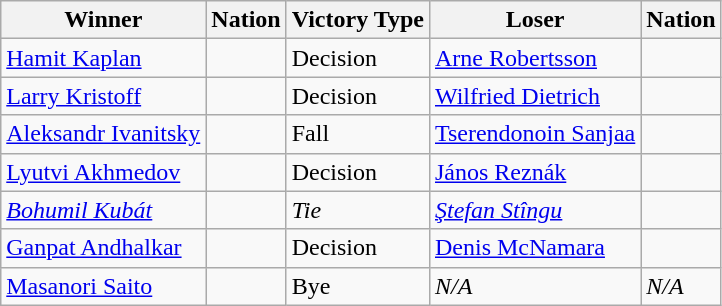<table class="wikitable sortable" style="text-align:left;">
<tr>
<th>Winner</th>
<th>Nation</th>
<th>Victory Type</th>
<th>Loser</th>
<th>Nation</th>
</tr>
<tr>
<td><a href='#'>Hamit Kaplan</a></td>
<td></td>
<td>Decision</td>
<td><a href='#'>Arne Robertsson</a></td>
<td></td>
</tr>
<tr>
<td><a href='#'>Larry Kristoff</a></td>
<td></td>
<td>Decision</td>
<td><a href='#'>Wilfried Dietrich</a></td>
<td></td>
</tr>
<tr>
<td><a href='#'>Aleksandr Ivanitsky</a></td>
<td></td>
<td>Fall</td>
<td><a href='#'>Tserendonoin Sanjaa</a></td>
<td></td>
</tr>
<tr>
<td><a href='#'>Lyutvi Akhmedov</a></td>
<td></td>
<td>Decision</td>
<td><a href='#'>János Reznák</a></td>
<td></td>
</tr>
<tr style="font-style: italic">
<td><a href='#'>Bohumil Kubát</a></td>
<td></td>
<td>Tie</td>
<td><a href='#'>Ştefan Stîngu</a></td>
<td></td>
</tr>
<tr>
<td><a href='#'>Ganpat Andhalkar</a></td>
<td></td>
<td>Decision</td>
<td><a href='#'>Denis McNamara</a></td>
<td></td>
</tr>
<tr>
<td><a href='#'>Masanori Saito</a></td>
<td></td>
<td>Bye</td>
<td><em>N/A</em></td>
<td><em>N/A</em></td>
</tr>
</table>
